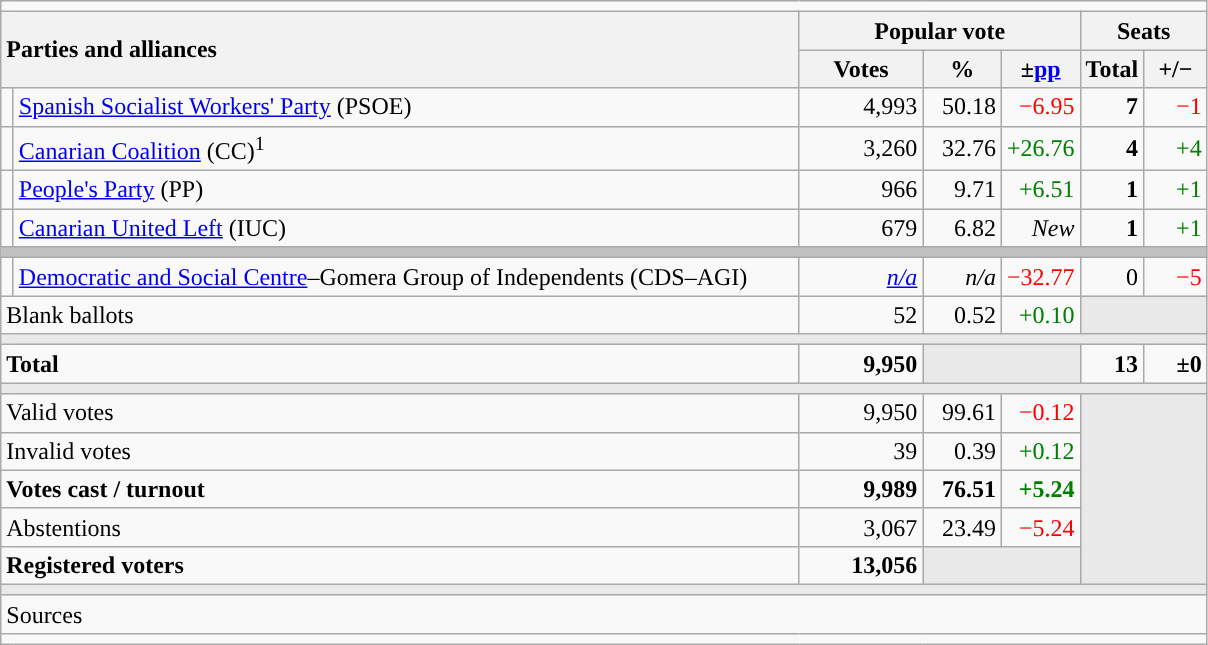<table class="wikitable" style="text-align:right;">
<tr>
<td colspan="7"></td>
</tr>
<tr>
<th style="text-align:left;" rowspan="2" colspan="2" width="525">Parties and alliances</th>
<th colspan="3">Popular vote</th>
<th colspan="2">Seats</th>
</tr>
<tr>
<th width="75">Votes</th>
<th width="45">%</th>
<th width="45">±<a href='#'>pp</a></th>
<th width="35">Total</th>
<th width="35">+/−</th>
</tr>
<tr>
<td width="1" style="color:inherit;background:"></td>
<td align="left"><a href='#'>Spanish Socialist Workers' Party</a> (PSOE)</td>
<td>4,993</td>
<td>50.18</td>
<td style="color:red;">−6.95</td>
<td><strong>7</strong></td>
<td style="color:red;">−1</td>
</tr>
<tr>
<td style="color:inherit;background:"></td>
<td align="left"><a href='#'>Canarian Coalition</a> (CC)<sup>1</sup></td>
<td>3,260</td>
<td>32.76</td>
<td style="color:green;">+26.76</td>
<td><strong>4</strong></td>
<td style="color:green;">+4</td>
</tr>
<tr>
<td style="color:inherit;background:"></td>
<td align="left"><a href='#'>People's Party</a> (PP)</td>
<td>966</td>
<td>9.71</td>
<td style="color:green;">+6.51</td>
<td><strong>1</strong></td>
<td style="color:green;">+1</td>
</tr>
<tr>
<td style="color:inherit;background:"></td>
<td align="left"><a href='#'>Canarian United Left</a> (IUC)</td>
<td>679</td>
<td>6.82</td>
<td><em>New</em></td>
<td><strong>1</strong></td>
<td style="color:green;">+1</td>
</tr>
<tr>
<td colspan="7" bgcolor="#C0C0C0"></td>
</tr>
<tr>
<td style="color:inherit;background:"></td>
<td align="left"><a href='#'>Democratic and Social Centre</a>–Gomera Group of Independents (CDS–AGI)</td>
<td><em><a href='#'>n/a</a></em></td>
<td><em>n/a</em></td>
<td style="color:red;">−32.77</td>
<td>0</td>
<td style="color:red;">−5</td>
</tr>
<tr>
<td align="left" colspan="2">Blank ballots</td>
<td>52</td>
<td>0.52</td>
<td style="color:green;">+0.10</td>
<td bgcolor="#E9E9E9" colspan="2"></td>
</tr>
<tr>
<td colspan="7" bgcolor="#E9E9E9"></td>
</tr>
<tr style="font-weight:bold;">
<td align="left" colspan="2">Total</td>
<td>9,950</td>
<td bgcolor="#E9E9E9" colspan="2"></td>
<td>13</td>
<td>±0</td>
</tr>
<tr>
<td colspan="7" bgcolor="#E9E9E9"></td>
</tr>
<tr>
<td align="left" colspan="2">Valid votes</td>
<td>9,950</td>
<td>99.61</td>
<td style="color:red;">−0.12</td>
<td bgcolor="#E9E9E9" colspan="2" rowspan="5"></td>
</tr>
<tr>
<td align="left" colspan="2">Invalid votes</td>
<td>39</td>
<td>0.39</td>
<td style="color:green;">+0.12</td>
</tr>
<tr style="font-weight:bold;">
<td align="left" colspan="2">Votes cast / turnout</td>
<td>9,989</td>
<td>76.51</td>
<td style="color:green;">+5.24</td>
</tr>
<tr>
<td align="left" colspan="2">Abstentions</td>
<td>3,067</td>
<td>23.49</td>
<td style="color:red;">−5.24</td>
</tr>
<tr style="font-weight:bold;">
<td align="left" colspan="2">Registered voters</td>
<td>13,056</td>
<td bgcolor="#E9E9E9" colspan="2"></td>
</tr>
<tr>
<td colspan="7" bgcolor="#E9E9E9"></td>
</tr>
<tr>
<td align="left" colspan="7">Sources</td>
</tr>
<tr>
<td colspan="7" style="text-align:left; max-width:790px;"></td>
</tr>
</table>
